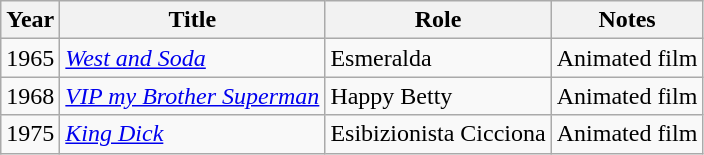<table class="wikitable plainrowheaders sortable">
<tr>
<th scope="col">Year</th>
<th scope="col">Title</th>
<th scope="col">Role</th>
<th scope="col">Notes</th>
</tr>
<tr>
<td>1965</td>
<td><em><a href='#'>West and Soda</a></em></td>
<td>Esmeralda</td>
<td>Animated film</td>
</tr>
<tr>
<td>1968</td>
<td><em><a href='#'>VIP my Brother Superman</a></em></td>
<td>Happy Betty</td>
<td>Animated film</td>
</tr>
<tr>
<td>1975</td>
<td><em><a href='#'>King Dick</a></em></td>
<td>Esibizionista Cicciona</td>
<td>Animated film</td>
</tr>
</table>
